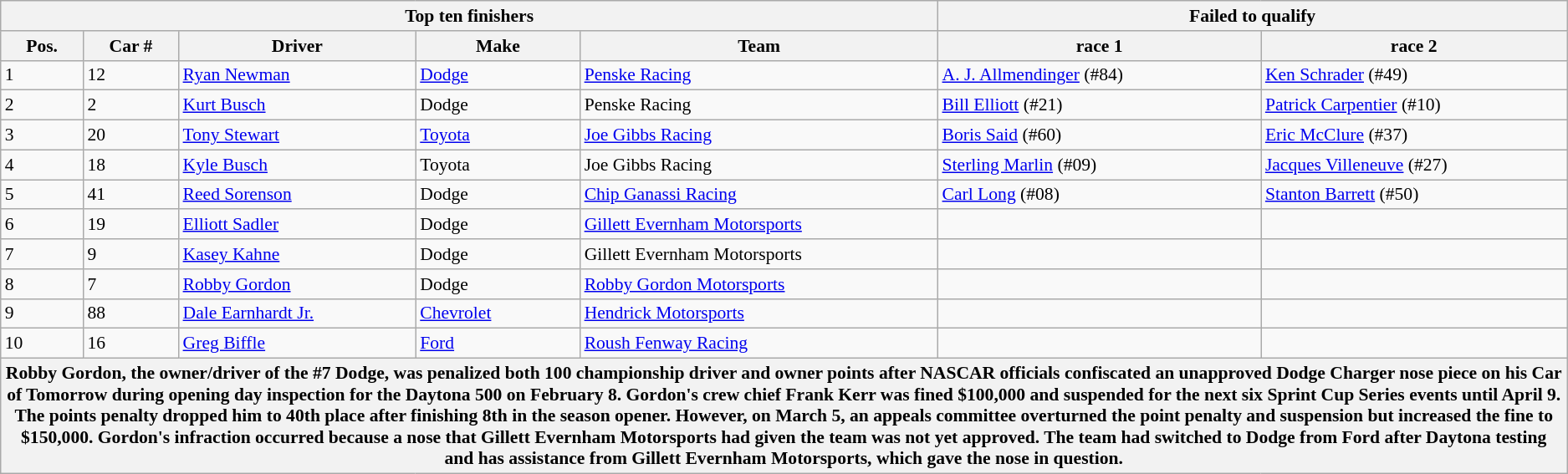<table class="wikitable" style="font-size: 90%;">
<tr>
<th colspan=5>Top ten finishers</th>
<th colspan=2>Failed to qualify</th>
</tr>
<tr>
<th>Pos.</th>
<th>Car #</th>
<th>Driver</th>
<th>Make</th>
<th>Team</th>
<th>race 1</th>
<th>race 2</th>
</tr>
<tr>
<td>1</td>
<td>12</td>
<td><a href='#'>Ryan Newman</a></td>
<td><a href='#'>Dodge</a></td>
<td><a href='#'>Penske Racing</a></td>
<td><a href='#'>A. J. Allmendinger</a> (#84)</td>
<td><a href='#'>Ken Schrader</a> (#49)</td>
</tr>
<tr>
<td>2</td>
<td>2</td>
<td><a href='#'>Kurt Busch</a></td>
<td>Dodge</td>
<td>Penske Racing</td>
<td><a href='#'>Bill Elliott</a> (#21)</td>
<td><a href='#'>Patrick Carpentier</a> (#10)</td>
</tr>
<tr>
<td>3</td>
<td>20</td>
<td><a href='#'>Tony Stewart</a></td>
<td><a href='#'>Toyota</a></td>
<td><a href='#'>Joe Gibbs Racing</a></td>
<td><a href='#'>Boris Said</a> (#60)</td>
<td><a href='#'>Eric McClure</a> (#37)</td>
</tr>
<tr>
<td>4</td>
<td>18</td>
<td><a href='#'>Kyle Busch</a></td>
<td>Toyota</td>
<td>Joe Gibbs Racing</td>
<td><a href='#'>Sterling Marlin</a> (#09)</td>
<td><a href='#'>Jacques Villeneuve</a> (#27)</td>
</tr>
<tr>
<td>5</td>
<td>41</td>
<td><a href='#'>Reed Sorenson</a></td>
<td>Dodge</td>
<td><a href='#'>Chip Ganassi Racing</a></td>
<td><a href='#'>Carl Long</a> (#08)</td>
<td><a href='#'>Stanton Barrett</a> (#50)</td>
</tr>
<tr>
<td>6</td>
<td>19</td>
<td><a href='#'>Elliott Sadler</a></td>
<td>Dodge</td>
<td><a href='#'>Gillett Evernham Motorsports</a></td>
<td></td>
<td></td>
</tr>
<tr>
<td>7</td>
<td>9</td>
<td><a href='#'>Kasey Kahne</a></td>
<td>Dodge</td>
<td>Gillett Evernham Motorsports</td>
<td></td>
<td></td>
</tr>
<tr>
<td>8</td>
<td>7</td>
<td><a href='#'>Robby Gordon</a></td>
<td>Dodge</td>
<td><a href='#'>Robby Gordon Motorsports</a></td>
<td></td>
<td></td>
</tr>
<tr>
<td>9</td>
<td>88</td>
<td><a href='#'>Dale Earnhardt Jr.</a></td>
<td><a href='#'>Chevrolet</a></td>
<td><a href='#'>Hendrick Motorsports</a></td>
<td></td>
<td></td>
</tr>
<tr>
<td>10</td>
<td>16</td>
<td><a href='#'>Greg Biffle</a></td>
<td><a href='#'>Ford</a></td>
<td><a href='#'>Roush Fenway Racing</a></td>
<td></td>
<td></td>
</tr>
<tr>
<th colspan=7>Robby Gordon, the owner/driver of the #7 Dodge, was penalized both 100 championship driver and owner points after NASCAR officials confiscated an unapproved Dodge Charger nose piece on his Car of Tomorrow during opening day inspection for the Daytona 500 on February 8. Gordon's crew chief Frank Kerr was fined $100,000 and suspended for the next six Sprint Cup Series events until April 9. The points penalty dropped him to 40th place after finishing 8th in the season opener.  However, on March 5, an appeals committee overturned the point penalty and suspension but increased the fine to $150,000.  Gordon's infraction occurred because a nose that Gillett Evernham Motorsports had given the team was not yet approved.  The team had switched to Dodge from Ford after Daytona testing and has assistance from Gillett Evernham Motorsports, which gave the nose in question.</th>
</tr>
</table>
